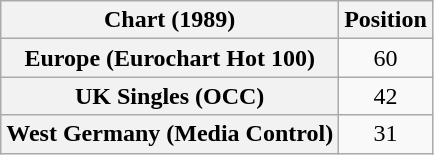<table class="wikitable sortable plainrowheaders" style="text-align:center">
<tr>
<th>Chart (1989)</th>
<th>Position</th>
</tr>
<tr>
<th scope="row">Europe (Eurochart Hot 100)</th>
<td>60</td>
</tr>
<tr>
<th scope="row">UK Singles (OCC)</th>
<td>42</td>
</tr>
<tr>
<th scope="row">West Germany (Media Control)</th>
<td>31</td>
</tr>
</table>
